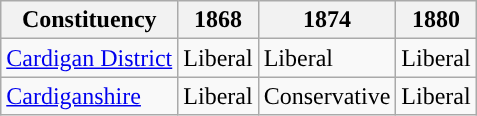<table class="wikitable">
<tr>
<th>Constituency</th>
<th>1868</th>
<th>1874</th>
<th>1880</th>
</tr>
<tr>
<td><a href='#'>Cardigan District</a></td>
<td>Liberal</td>
<td>Liberal</td>
<td>Liberal</td>
</tr>
<tr>
<td><a href='#'>Cardiganshire</a></td>
<td>Liberal</td>
<td>Conservative</td>
<td>Liberal</td>
</tr>
</table>
